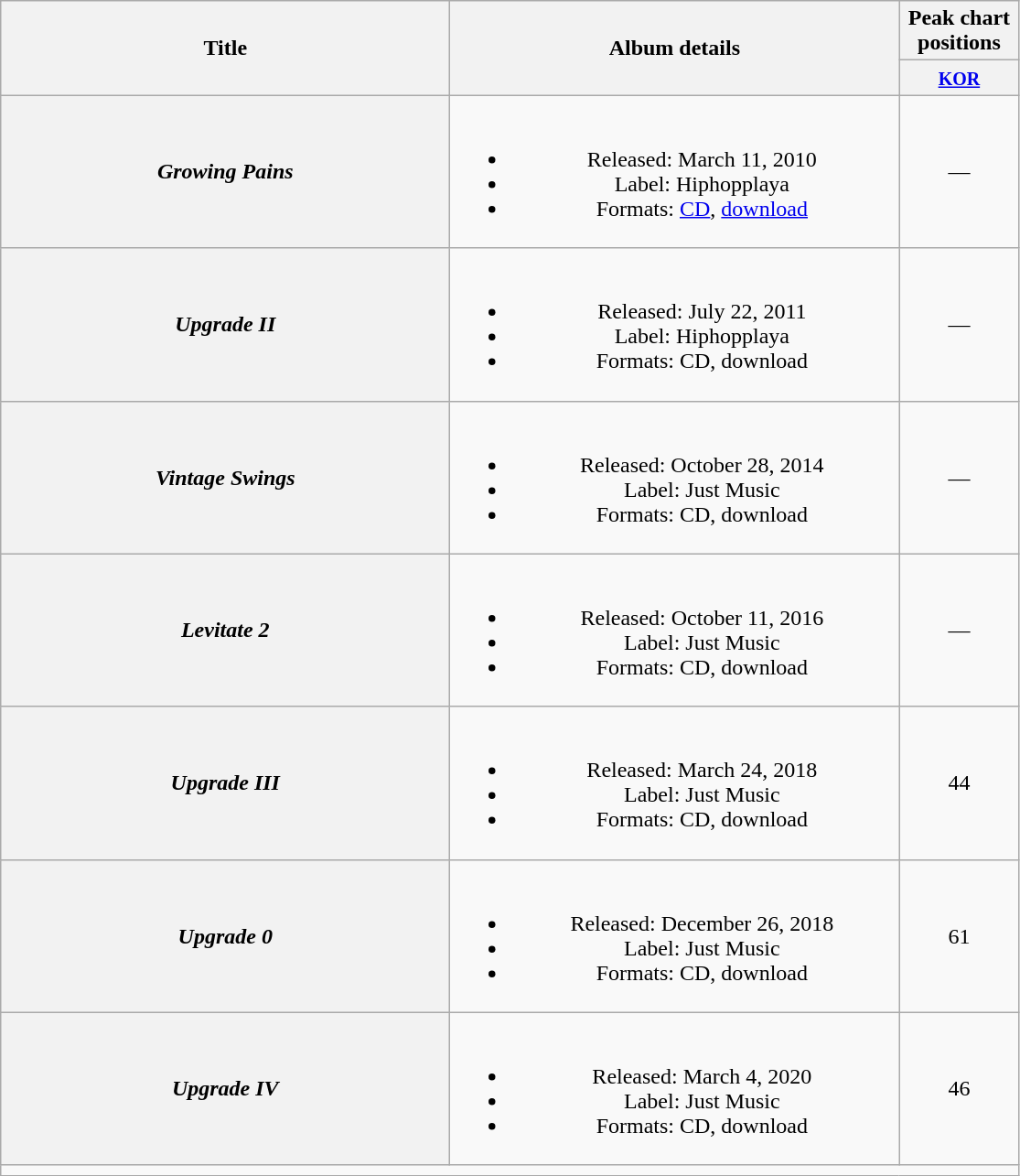<table class="wikitable plainrowheaders" style="text-align:center;">
<tr>
<th scope="col" rowspan="2" style="width:20em;">Title</th>
<th scope="col" rowspan="2" style="width:20em;">Album details</th>
<th scope="col" colspan="1" style="width:5em;">Peak chart positions</th>
</tr>
<tr>
<th><small><a href='#'>KOR</a></small><br></th>
</tr>
<tr>
<th scope="row"><em>Growing Pains</em></th>
<td><br><ul><li>Released: March 11, 2010</li><li>Label: Hiphopplaya</li><li>Formats: <a href='#'>CD</a>, <a href='#'>download</a></li></ul></td>
<td>—</td>
</tr>
<tr>
<th scope="row"><em>Upgrade II</em></th>
<td><br><ul><li>Released: July 22, 2011</li><li>Label: Hiphopplaya</li><li>Formats: CD, download</li></ul></td>
<td>—</td>
</tr>
<tr>
<th scope="row"><em>Vintage Swings</em></th>
<td><br><ul><li>Released: October 28, 2014</li><li>Label: Just Music</li><li>Formats: CD, download</li></ul></td>
<td>—</td>
</tr>
<tr>
<th scope="row"><em>Levitate 2</em></th>
<td><br><ul><li>Released: October 11, 2016</li><li>Label: Just Music</li><li>Formats: CD, download</li></ul></td>
<td>—</td>
</tr>
<tr>
<th scope="row"><em>Upgrade III</em></th>
<td><br><ul><li>Released: March 24, 2018</li><li>Label: Just Music</li><li>Formats: CD, download</li></ul></td>
<td>44</td>
</tr>
<tr>
<th scope="row"><em>Upgrade 0</em></th>
<td><br><ul><li>Released: December 26, 2018</li><li>Label: Just Music</li><li>Formats: CD, download</li></ul></td>
<td>61</td>
</tr>
<tr>
<th scope="row"><em>Upgrade IV</em></th>
<td><br><ul><li>Released: March 4, 2020</li><li>Label: Just Music</li><li>Formats: CD, download</li></ul></td>
<td>46</td>
</tr>
<tr>
<td colspan="3"></td>
</tr>
</table>
